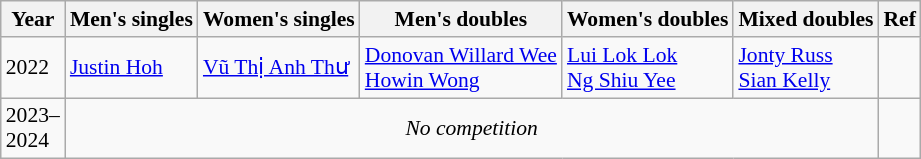<table class=wikitable style="font-size:90%;">
<tr>
<th>Year</th>
<th>Men's singles</th>
<th>Women's singles</th>
<th>Men's doubles</th>
<th>Women's doubles</th>
<th>Mixed doubles</th>
<th>Ref</th>
</tr>
<tr>
<td>2022</td>
<td> <a href='#'>Justin Hoh</a></td>
<td> <a href='#'>Vũ Thị Anh Thư</a></td>
<td> <a href='#'>Donovan Willard Wee</a><br> <a href='#'>Howin Wong</a></td>
<td> <a href='#'>Lui Lok Lok</a><br> <a href='#'>Ng Shiu Yee</a></td>
<td> <a href='#'>Jonty Russ</a><br> <a href='#'>Sian Kelly</a></td>
<td></td>
</tr>
<tr>
<td>2023–<br>2024</td>
<td colspan=5 align=center><em>No competition</em></td>
</tr>
</table>
